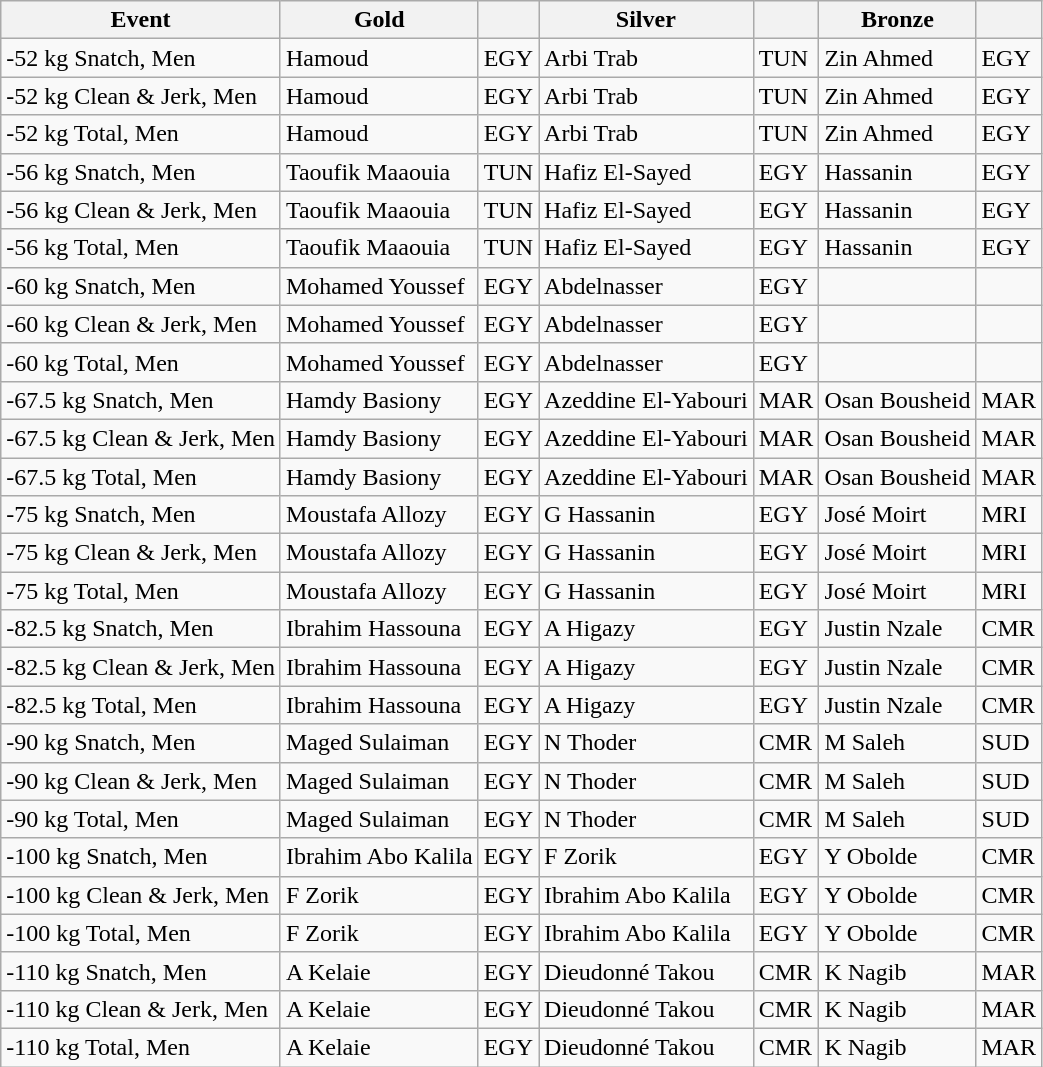<table class="wikitable">
<tr>
<th>Event</th>
<th>Gold</th>
<th></th>
<th>Silver</th>
<th></th>
<th>Bronze</th>
<th></th>
</tr>
<tr>
<td>-52 kg Snatch, Men</td>
<td>Hamoud</td>
<td>EGY</td>
<td>Arbi Trab</td>
<td>TUN</td>
<td>Zin Ahmed</td>
<td>EGY</td>
</tr>
<tr>
<td>-52 kg Clean & Jerk, Men</td>
<td>Hamoud</td>
<td>EGY</td>
<td>Arbi Trab</td>
<td>TUN</td>
<td>Zin Ahmed</td>
<td>EGY</td>
</tr>
<tr>
<td>-52 kg Total, Men</td>
<td>Hamoud</td>
<td>EGY</td>
<td>Arbi Trab</td>
<td>TUN</td>
<td>Zin Ahmed</td>
<td>EGY</td>
</tr>
<tr>
<td>-56 kg Snatch, Men</td>
<td>Taoufik Maaouia</td>
<td>TUN</td>
<td>Hafiz El-Sayed</td>
<td>EGY</td>
<td>Hassanin</td>
<td>EGY</td>
</tr>
<tr>
<td>-56 kg Clean & Jerk, Men</td>
<td>Taoufik Maaouia</td>
<td>TUN</td>
<td>Hafiz El-Sayed</td>
<td>EGY</td>
<td>Hassanin</td>
<td>EGY</td>
</tr>
<tr>
<td>-56 kg Total, Men</td>
<td>Taoufik Maaouia</td>
<td>TUN</td>
<td>Hafiz El-Sayed</td>
<td>EGY</td>
<td>Hassanin</td>
<td>EGY</td>
</tr>
<tr>
<td>-60 kg Snatch, Men</td>
<td>Mohamed Youssef</td>
<td>EGY</td>
<td>Abdelnasser</td>
<td>EGY</td>
<td></td>
<td></td>
</tr>
<tr>
<td>-60 kg Clean & Jerk, Men</td>
<td>Mohamed Youssef</td>
<td>EGY</td>
<td>Abdelnasser</td>
<td>EGY</td>
<td></td>
<td></td>
</tr>
<tr>
<td>-60 kg Total, Men</td>
<td>Mohamed Youssef</td>
<td>EGY</td>
<td>Abdelnasser</td>
<td>EGY</td>
<td></td>
<td></td>
</tr>
<tr>
<td>-67.5 kg Snatch, Men</td>
<td>Hamdy Basiony</td>
<td>EGY</td>
<td>Azeddine El-Yabouri</td>
<td>MAR</td>
<td>Osan Bousheid</td>
<td>MAR</td>
</tr>
<tr>
<td>-67.5 kg Clean & Jerk, Men</td>
<td>Hamdy Basiony</td>
<td>EGY</td>
<td>Azeddine El-Yabouri</td>
<td>MAR</td>
<td>Osan Bousheid</td>
<td>MAR</td>
</tr>
<tr>
<td>-67.5 kg Total, Men</td>
<td>Hamdy Basiony</td>
<td>EGY</td>
<td>Azeddine El-Yabouri</td>
<td>MAR</td>
<td>Osan Bousheid</td>
<td>MAR</td>
</tr>
<tr>
<td>-75 kg Snatch, Men</td>
<td>Moustafa Allozy</td>
<td>EGY</td>
<td>G Hassanin</td>
<td>EGY</td>
<td>José Moirt</td>
<td>MRI</td>
</tr>
<tr>
<td>-75 kg Clean & Jerk, Men</td>
<td>Moustafa Allozy</td>
<td>EGY</td>
<td>G Hassanin</td>
<td>EGY</td>
<td>José Moirt</td>
<td>MRI</td>
</tr>
<tr>
<td>-75 kg Total, Men</td>
<td>Moustafa Allozy</td>
<td>EGY</td>
<td>G Hassanin</td>
<td>EGY</td>
<td>José Moirt</td>
<td>MRI</td>
</tr>
<tr>
<td>-82.5 kg Snatch, Men</td>
<td>Ibrahim Hassouna</td>
<td>EGY</td>
<td>A Higazy</td>
<td>EGY</td>
<td>Justin Nzale</td>
<td>CMR</td>
</tr>
<tr>
<td>-82.5 kg Clean & Jerk, Men</td>
<td>Ibrahim Hassouna</td>
<td>EGY</td>
<td>A Higazy</td>
<td>EGY</td>
<td>Justin Nzale</td>
<td>CMR</td>
</tr>
<tr>
<td>-82.5 kg Total, Men</td>
<td>Ibrahim Hassouna</td>
<td>EGY</td>
<td>A Higazy</td>
<td>EGY</td>
<td>Justin Nzale</td>
<td>CMR</td>
</tr>
<tr>
<td>-90 kg Snatch, Men</td>
<td>Maged Sulaiman</td>
<td>EGY</td>
<td>N Thoder</td>
<td>CMR</td>
<td>M Saleh</td>
<td>SUD</td>
</tr>
<tr>
<td>-90 kg Clean & Jerk, Men</td>
<td>Maged Sulaiman</td>
<td>EGY</td>
<td>N Thoder</td>
<td>CMR</td>
<td>M Saleh</td>
<td>SUD</td>
</tr>
<tr>
<td>-90 kg Total, Men</td>
<td>Maged Sulaiman</td>
<td>EGY</td>
<td>N Thoder</td>
<td>CMR</td>
<td>M Saleh</td>
<td>SUD</td>
</tr>
<tr>
<td>-100 kg Snatch, Men</td>
<td>Ibrahim Abo Kalila</td>
<td>EGY</td>
<td>F Zorik</td>
<td>EGY</td>
<td>Y Obolde</td>
<td>CMR</td>
</tr>
<tr>
<td>-100 kg Clean & Jerk, Men</td>
<td>F Zorik</td>
<td>EGY</td>
<td>Ibrahim Abo Kalila</td>
<td>EGY</td>
<td>Y Obolde</td>
<td>CMR</td>
</tr>
<tr>
<td>-100 kg Total, Men</td>
<td>F Zorik</td>
<td>EGY</td>
<td>Ibrahim Abo Kalila</td>
<td>EGY</td>
<td>Y Obolde</td>
<td>CMR</td>
</tr>
<tr>
<td>-110 kg Snatch, Men</td>
<td>A Kelaie</td>
<td>EGY</td>
<td>Dieudonné Takou</td>
<td>CMR</td>
<td>K Nagib</td>
<td>MAR</td>
</tr>
<tr>
<td>-110 kg Clean & Jerk, Men</td>
<td>A Kelaie</td>
<td>EGY</td>
<td>Dieudonné Takou</td>
<td>CMR</td>
<td>K Nagib</td>
<td>MAR</td>
</tr>
<tr>
<td>-110 kg Total, Men</td>
<td>A Kelaie</td>
<td>EGY</td>
<td>Dieudonné Takou</td>
<td>CMR</td>
<td>K Nagib</td>
<td>MAR</td>
</tr>
</table>
